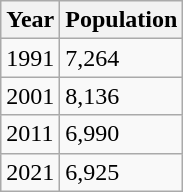<table class="wikitable">
<tr>
<th>Year</th>
<th>Population</th>
</tr>
<tr>
<td>1991</td>
<td>7,264</td>
</tr>
<tr>
<td>2001</td>
<td>8,136</td>
</tr>
<tr>
<td>2011</td>
<td>6,990</td>
</tr>
<tr>
<td>2021</td>
<td>6,925</td>
</tr>
</table>
